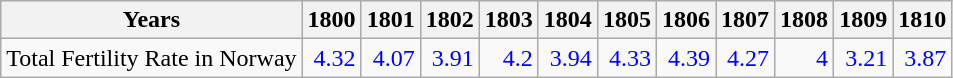<table class="wikitable " style="text-align:right">
<tr>
<th>Years</th>
<th>1800</th>
<th>1801</th>
<th>1802</th>
<th>1803</th>
<th>1804</th>
<th>1805</th>
<th>1806</th>
<th>1807</th>
<th>1808</th>
<th>1809</th>
<th>1810</th>
</tr>
<tr>
<td align="left">Total Fertility Rate in Norway</td>
<td style="text-align:right; color:blue;">4.32</td>
<td style="text-align:right; color:blue;">4.07</td>
<td style="text-align:right; color:blue;">3.91</td>
<td style="text-align:right; color:blue;">4.2</td>
<td style="text-align:right; color:blue;">3.94</td>
<td style="text-align:right; color:blue;">4.33</td>
<td style="text-align:right; color:blue;">4.39</td>
<td style="text-align:right; color:blue;">4.27</td>
<td style="text-align:right; color:blue;">4</td>
<td style="text-align:right; color:blue;">3.21</td>
<td style="text-align:right; color:blue;">3.87</td>
</tr>
</table>
